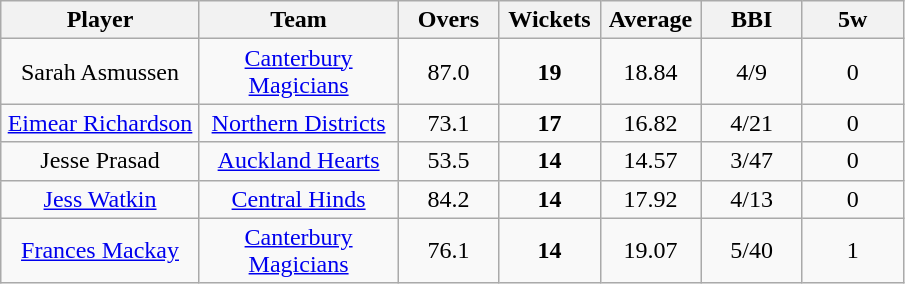<table class="wikitable" style="text-align:center">
<tr>
<th width=125>Player</th>
<th width=125>Team</th>
<th width=60>Overs</th>
<th width=60>Wickets</th>
<th width=60>Average</th>
<th width=60>BBI</th>
<th width=60>5w</th>
</tr>
<tr>
<td>Sarah Asmussen</td>
<td><a href='#'>Canterbury Magicians</a></td>
<td>87.0</td>
<td><strong>19</strong></td>
<td>18.84</td>
<td>4/9</td>
<td>0</td>
</tr>
<tr>
<td><a href='#'>Eimear Richardson</a></td>
<td><a href='#'>Northern Districts</a></td>
<td>73.1</td>
<td><strong>17</strong></td>
<td>16.82</td>
<td>4/21</td>
<td>0</td>
</tr>
<tr>
<td>Jesse Prasad</td>
<td><a href='#'>Auckland Hearts</a></td>
<td>53.5</td>
<td><strong>14</strong></td>
<td>14.57</td>
<td>3/47</td>
<td>0</td>
</tr>
<tr>
<td><a href='#'>Jess Watkin</a></td>
<td><a href='#'>Central Hinds</a></td>
<td>84.2</td>
<td><strong>14</strong></td>
<td>17.92</td>
<td>4/13</td>
<td>0</td>
</tr>
<tr>
<td><a href='#'>Frances Mackay</a></td>
<td><a href='#'>Canterbury Magicians</a></td>
<td>76.1</td>
<td><strong>14</strong></td>
<td>19.07</td>
<td>5/40</td>
<td>1</td>
</tr>
</table>
